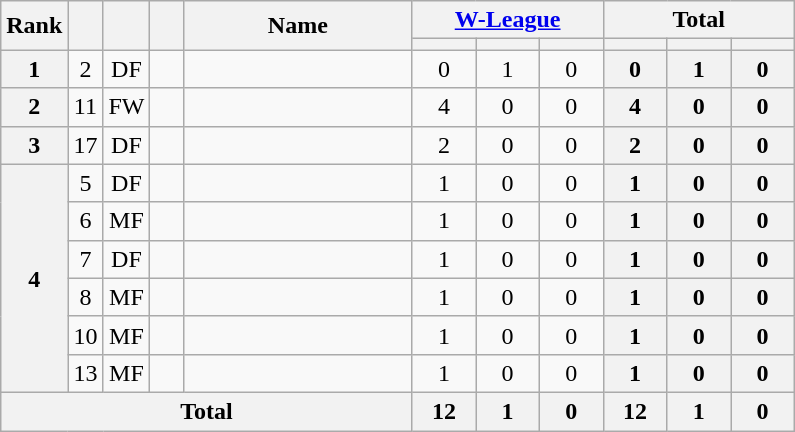<table class="wikitable sortable" style="text-align:center;">
<tr>
<th rowspan="2" width="15">Rank</th>
<th rowspan="2" width="15"></th>
<th rowspan="2" width="15"></th>
<th rowspan="2" width="15"></th>
<th rowspan="2" width="145">Name</th>
<th colspan="3" width="120"><a href='#'>W-League</a></th>
<th colspan="3" width="120">Total</th>
</tr>
<tr>
<th style="width:30px"></th>
<th style="width:30px"></th>
<th style="width:30px"></th>
<th style="width:30px"></th>
<th style="width:30px"></th>
<th style="width:30px"></th>
</tr>
<tr>
<th>1</th>
<td>2</td>
<td>DF</td>
<td></td>
<td align="left"><br></td>
<td>0</td>
<td>1</td>
<td>0<br></td>
<th>0</th>
<th>1</th>
<th>0</th>
</tr>
<tr>
<th>2</th>
<td>11</td>
<td>FW</td>
<td></td>
<td align="left"><br></td>
<td>4</td>
<td>0</td>
<td>0<br></td>
<th>4</th>
<th>0</th>
<th>0</th>
</tr>
<tr>
<th>3</th>
<td>17</td>
<td>DF</td>
<td></td>
<td align="left"><br></td>
<td>2</td>
<td>0</td>
<td>0<br></td>
<th>2</th>
<th>0</th>
<th>0</th>
</tr>
<tr>
<th rowspan="6">4</th>
<td>5</td>
<td>DF</td>
<td></td>
<td align="left"><br></td>
<td>1</td>
<td>0</td>
<td>0<br></td>
<th>1</th>
<th>0</th>
<th>0</th>
</tr>
<tr>
<td>6</td>
<td>MF</td>
<td></td>
<td align="left"><br></td>
<td>1</td>
<td>0</td>
<td>0<br></td>
<th>1</th>
<th>0</th>
<th>0</th>
</tr>
<tr>
<td>7</td>
<td>DF</td>
<td></td>
<td align="left"><br></td>
<td>1</td>
<td>0</td>
<td>0<br></td>
<th>1</th>
<th>0</th>
<th>0</th>
</tr>
<tr>
<td>8</td>
<td>MF</td>
<td></td>
<td align="left"><br></td>
<td>1</td>
<td>0</td>
<td>0<br></td>
<th>1</th>
<th>0</th>
<th>0</th>
</tr>
<tr>
<td>10</td>
<td>MF</td>
<td></td>
<td align="left"><br></td>
<td>1</td>
<td>0</td>
<td>0<br></td>
<th>1</th>
<th>0</th>
<th>0</th>
</tr>
<tr>
<td>13</td>
<td>MF</td>
<td></td>
<td align="left"><br></td>
<td>1</td>
<td>0</td>
<td>0<br></td>
<th>1</th>
<th>0</th>
<th>0</th>
</tr>
<tr>
<th colspan="5">Total<br></th>
<th>12</th>
<th>1</th>
<th>0<br></th>
<th>12</th>
<th>1</th>
<th>0</th>
</tr>
</table>
